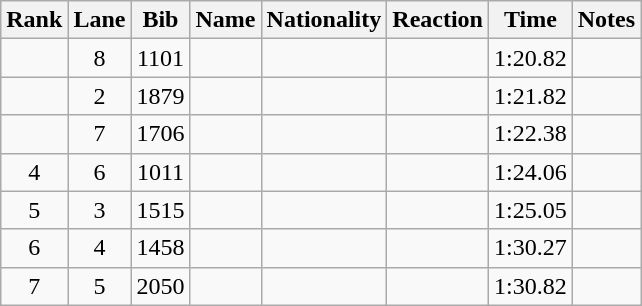<table class="wikitable sortable" style="text-align:center">
<tr>
<th>Rank</th>
<th>Lane</th>
<th>Bib</th>
<th>Name</th>
<th>Nationality</th>
<th>Reaction</th>
<th>Time</th>
<th>Notes</th>
</tr>
<tr>
<td></td>
<td>8</td>
<td>1101</td>
<td align=left></td>
<td align=left></td>
<td></td>
<td>1:20.82</td>
<td></td>
</tr>
<tr>
<td></td>
<td>2</td>
<td>1879</td>
<td align=left></td>
<td align=left></td>
<td></td>
<td>1:21.82</td>
<td></td>
</tr>
<tr>
<td></td>
<td>7</td>
<td>1706</td>
<td align=left></td>
<td align=left></td>
<td></td>
<td>1:22.38</td>
<td></td>
</tr>
<tr>
<td>4</td>
<td>6</td>
<td>1011</td>
<td align=left></td>
<td align=left></td>
<td></td>
<td>1:24.06</td>
<td></td>
</tr>
<tr>
<td>5</td>
<td>3</td>
<td>1515</td>
<td align=left></td>
<td align=left></td>
<td></td>
<td>1:25.05</td>
<td></td>
</tr>
<tr>
<td>6</td>
<td>4</td>
<td>1458</td>
<td align=left></td>
<td align=left></td>
<td></td>
<td>1:30.27</td>
<td></td>
</tr>
<tr>
<td>7</td>
<td>5</td>
<td>2050</td>
<td align=left></td>
<td align=left></td>
<td></td>
<td>1:30.82</td>
<td></td>
</tr>
</table>
